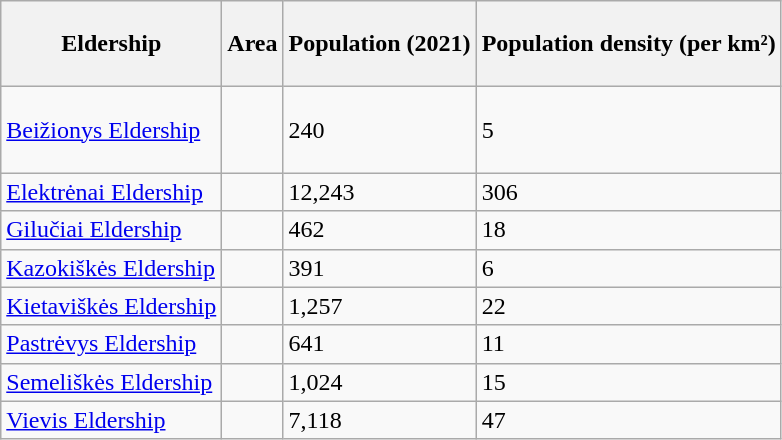<table class="sortable wikitable" style="text-align: left; margin: 0 0 0 0;">
<tr>
<th scope="col" height="50px">Eldership</th>
<th scope="col">Area</th>
<th scope="col"><strong>Population (2021)</strong></th>
<th scope="col"><strong>Population density (per km²)</strong></th>
</tr>
<tr>
<td scope="row" height="50px"><a href='#'>Beižionys Eldership</a></td>
<td></td>
<td>240</td>
<td>5</td>
</tr>
<tr>
<td><a href='#'>Elektrėnai Eldership</a></td>
<td></td>
<td>12,243</td>
<td>306</td>
</tr>
<tr>
<td><a href='#'>Gilučiai Eldership</a></td>
<td></td>
<td>462</td>
<td>18</td>
</tr>
<tr>
<td><a href='#'>Kazokiškės Eldership</a></td>
<td></td>
<td>391</td>
<td>6</td>
</tr>
<tr>
<td><a href='#'>Kietaviškės Eldership</a></td>
<td></td>
<td>1,257</td>
<td>22</td>
</tr>
<tr>
<td><a href='#'>Pastrėvys Eldership</a></td>
<td></td>
<td>641</td>
<td>11</td>
</tr>
<tr>
<td><a href='#'>Semeliškės Eldership</a></td>
<td></td>
<td>1,024</td>
<td>15</td>
</tr>
<tr>
<td><a href='#'>Vievis Eldership</a></td>
<td></td>
<td>7,118</td>
<td>47</td>
</tr>
</table>
